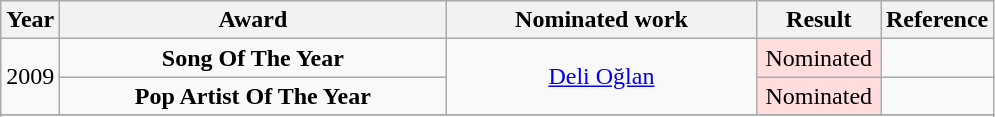<table class="wikitable">
<tr>
<th>Year</th>
<th>Award</th>
<th>Nominated work</th>
<th>Result</th>
<th>Reference</th>
</tr>
<tr>
<td rowspan="2">2009</td>
<td width="250" align="center"><strong>Song Of The Year</strong></td>
<td width="200" align="center" rowspan="2"><a href='#'>Deli Oğlan</a></td>
<td align="center" width="75" style="background: #ffdddd">Nominated</td>
<td align="center"></td>
</tr>
<tr>
<td width="250" align="center"><strong>Pop Artist Of The Year</strong></td>
<td align="center" width="75" style="background: #ffdddd">Nominated</td>
<td align="center"></td>
</tr>
<tr>
</tr>
<tr>
</tr>
</table>
